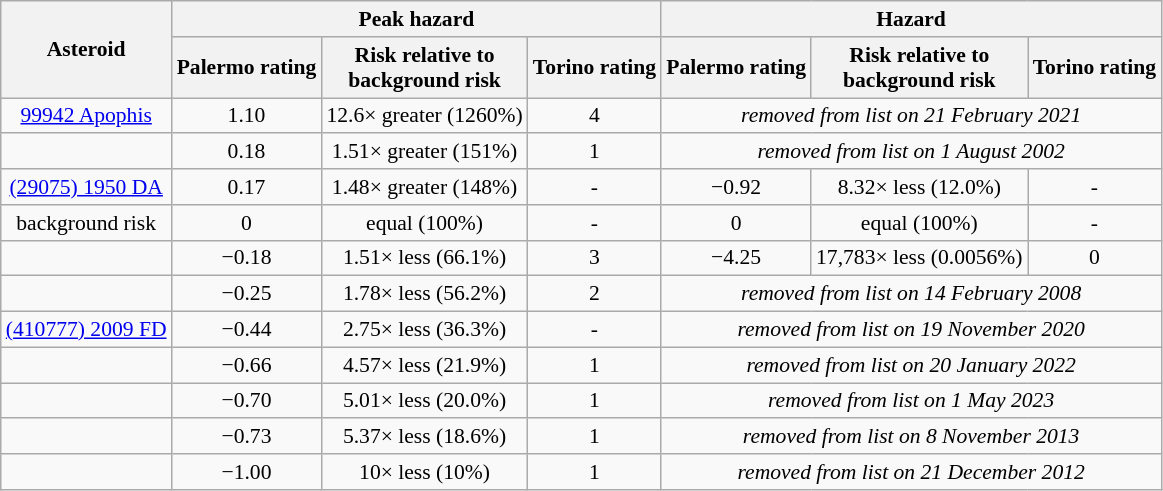<table class="wikitable" style="text-align:center; font-size: 0.9em;">
<tr>
<th rowspan=2>Asteroid</th>
<th colspan=3>Peak hazard</th>
<th colspan=3>Hazard </th>
</tr>
<tr>
<th>Palermo rating</th>
<th>Risk relative to<br>background risk</th>
<th>Torino rating</th>
<th>Palermo rating</th>
<th>Risk relative to<br>background risk</th>
<th>Torino rating</th>
</tr>
<tr>
<td><a href='#'>99942 Apophis</a></td>
<td>1.10</td>
<td>12.6× greater (1260%)</td>
<td>4</td>
<td colspan="3"><em>removed from list on 21 February 2021</em></td>
</tr>
<tr>
<td></td>
<td>0.18</td>
<td>1.51× greater (151%)</td>
<td>1</td>
<td colspan="3"><em>removed from list on 1 August 2002</em></td>
</tr>
<tr>
<td><a href='#'>(29075) 1950 DA</a></td>
<td>0.17</td>
<td>1.48× greater (148%)</td>
<td>-</td>
<td>−0.92</td>
<td>8.32× less (12.0%)</td>
<td>-</td>
</tr>
<tr -bgcolor=#c2c2c2>
<td>background risk</td>
<td>0</td>
<td>equal (100%)</td>
<td>-</td>
<td>0</td>
<td>equal (100%)</td>
<td>-</td>
</tr>
<tr>
<td></td>
<td>−0.18</td>
<td>1.51× less (66.1%)</td>
<td>3</td>
<td>−4.25</td>
<td>17,783× less (0.0056%)</td>
<td>0</td>
</tr>
<tr>
<td></td>
<td>−0.25</td>
<td>1.78× less (56.2%)</td>
<td>2</td>
<td colspan="3"><em>removed from list on 14 February 2008</em></td>
</tr>
<tr>
<td><a href='#'>(410777) 2009 FD</a></td>
<td>−0.44</td>
<td>2.75× less (36.3%)</td>
<td>-</td>
<td colspan="3"><em>removed from list on 19 November 2020</em></td>
</tr>
<tr>
<td></td>
<td>−0.66</td>
<td>4.57× less (21.9%)</td>
<td>1</td>
<td colspan="3"><em>removed from list on 20 January 2022</em></td>
</tr>
<tr>
<td></td>
<td>−0.70</td>
<td>5.01× less (20.0%)</td>
<td>1</td>
<td colspan="3"><em>removed from list on 1 May 2023</em></td>
</tr>
<tr>
<td></td>
<td>−0.73</td>
<td>5.37× less (18.6%)</td>
<td>1</td>
<td colspan="3"><em>removed from list on 8 November 2013</em></td>
</tr>
<tr>
<td></td>
<td>−1.00</td>
<td>10× less (10%)</td>
<td>1</td>
<td colspan="3"><em>removed from list on 21 December 2012</em></td>
</tr>
</table>
